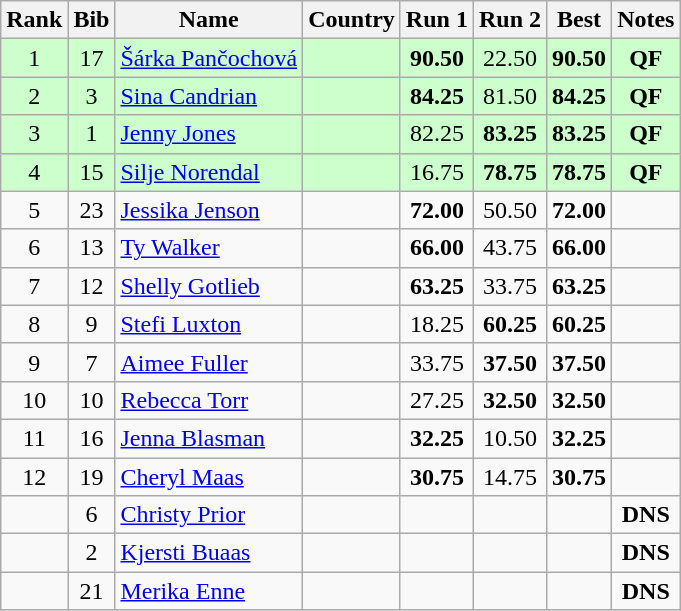<table class="wikitable sortable" style="text-align:center">
<tr>
<th>Rank</th>
<th>Bib</th>
<th>Name</th>
<th>Country</th>
<th>Run 1</th>
<th>Run 2</th>
<th>Best</th>
<th>Notes</th>
</tr>
<tr style="background:#cfc;">
<td>1</td>
<td>17</td>
<td align=left><a href='#'>Šárka Pančochová</a></td>
<td align=left></td>
<td><strong>90.50</strong></td>
<td>22.50</td>
<td><strong>90.50</strong></td>
<td><strong>QF</strong></td>
</tr>
<tr style="background:#cfc;">
<td>2</td>
<td>3</td>
<td align=left><a href='#'>Sina Candrian</a></td>
<td align=left></td>
<td><strong>84.25</strong></td>
<td>81.50</td>
<td><strong>84.25</strong></td>
<td><strong>QF</strong></td>
</tr>
<tr style="background:#cfc;">
<td>3</td>
<td>1</td>
<td align=left><a href='#'>Jenny Jones</a></td>
<td align=left></td>
<td>82.25</td>
<td><strong>83.25</strong></td>
<td><strong>83.25</strong></td>
<td><strong>QF</strong></td>
</tr>
<tr style="background:#cfc;">
<td>4</td>
<td>15</td>
<td align=left><a href='#'>Silje Norendal</a></td>
<td align=left></td>
<td>16.75</td>
<td><strong>78.75</strong></td>
<td><strong>78.75</strong></td>
<td><strong>QF</strong></td>
</tr>
<tr>
<td>5</td>
<td>23</td>
<td align=left><a href='#'>Jessika Jenson</a></td>
<td align=left></td>
<td><strong>72.00</strong></td>
<td>50.50</td>
<td><strong>72.00</strong></td>
<td></td>
</tr>
<tr>
<td>6</td>
<td>13</td>
<td align=left><a href='#'>Ty Walker</a></td>
<td align=left></td>
<td><strong>66.00</strong></td>
<td>43.75</td>
<td><strong>66.00</strong></td>
<td></td>
</tr>
<tr>
<td>7</td>
<td>12</td>
<td align=left><a href='#'>Shelly Gotlieb</a></td>
<td align=left></td>
<td><strong>63.25</strong></td>
<td>33.75</td>
<td><strong>63.25</strong></td>
<td></td>
</tr>
<tr>
<td>8</td>
<td>9</td>
<td align=left><a href='#'>Stefi Luxton</a></td>
<td align=left></td>
<td>18.25</td>
<td><strong>60.25</strong></td>
<td><strong>60.25</strong></td>
<td></td>
</tr>
<tr>
<td>9</td>
<td>7</td>
<td align=left><a href='#'>Aimee Fuller</a></td>
<td align=left></td>
<td>33.75</td>
<td><strong>37.50</strong></td>
<td><strong>37.50</strong></td>
<td></td>
</tr>
<tr>
<td>10</td>
<td>10</td>
<td align=left><a href='#'>Rebecca Torr</a></td>
<td align=left></td>
<td>27.25</td>
<td><strong>32.50</strong></td>
<td><strong>32.50</strong></td>
<td></td>
</tr>
<tr>
<td>11</td>
<td>16</td>
<td align=left><a href='#'>Jenna Blasman</a></td>
<td align=left></td>
<td><strong>32.25</strong></td>
<td>10.50</td>
<td><strong>32.25</strong></td>
<td></td>
</tr>
<tr>
<td>12</td>
<td>19</td>
<td align=left><a href='#'>Cheryl Maas</a></td>
<td align=left></td>
<td><strong>30.75</strong></td>
<td>14.75</td>
<td><strong>30.75</strong></td>
<td></td>
</tr>
<tr>
<td></td>
<td>6</td>
<td align=left><a href='#'>Christy Prior</a></td>
<td align=left></td>
<td></td>
<td></td>
<td></td>
<td><strong>DNS</strong></td>
</tr>
<tr>
<td></td>
<td>2</td>
<td align=left><a href='#'>Kjersti Buaas</a></td>
<td align=left></td>
<td></td>
<td></td>
<td></td>
<td><strong>DNS</strong></td>
</tr>
<tr>
<td></td>
<td>21</td>
<td align=left><a href='#'>Merika Enne</a></td>
<td align=left></td>
<td></td>
<td></td>
<td></td>
<td><strong>DNS</strong></td>
</tr>
</table>
